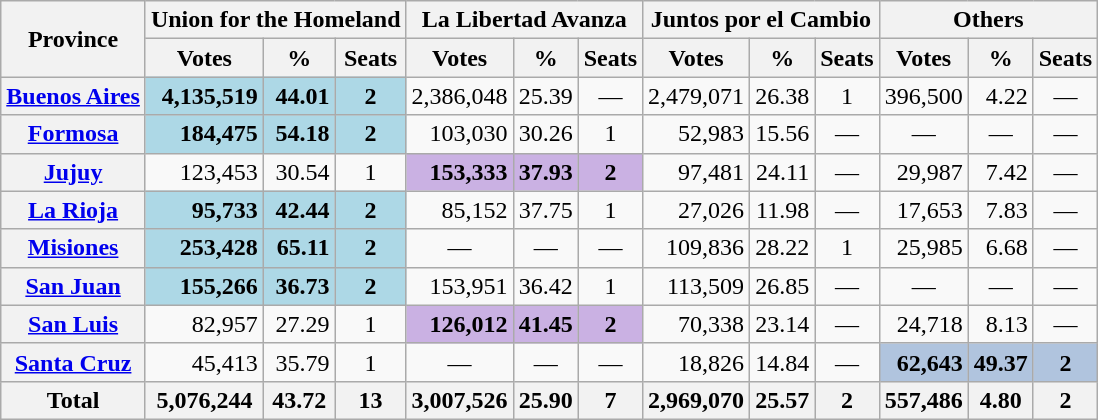<table class="wikitable sortable plainrowheaders" style="text-align:right;">
<tr>
<th rowspan=2>Province</th>
<th colspan=3>Union for the Homeland</th>
<th colspan=3>La Libertad Avanza</th>
<th colspan=3>Juntos por el Cambio</th>
<th colspan=3>Others</th>
</tr>
<tr>
<th>Votes</th>
<th>%</th>
<th>Seats</th>
<th>Votes</th>
<th>%</th>
<th>Seats</th>
<th>Votes</th>
<th>%</th>
<th>Seats</th>
<th>Votes</th>
<th>%</th>
<th>Seats</th>
</tr>
<tr>
<th scope=row><a href='#'>Buenos Aires</a></th>
<td bgcolor=lightblue><strong>4,135,519</strong></td>
<td bgcolor=lightblue><strong>44.01</strong></td>
<td bgcolor=lightblue align=center><strong>2</strong></td>
<td>2,386,048</td>
<td>25.39</td>
<td align=center>—</td>
<td>2,479,071</td>
<td>26.38</td>
<td align=center>1</td>
<td>396,500</td>
<td>4.22</td>
<td align=center>—</td>
</tr>
<tr>
<th scope=row><a href='#'>Formosa</a></th>
<td bgcolor=lightblue><strong>184,475</strong></td>
<td bgcolor=lightblue><strong>54.18</strong></td>
<td bgcolor=lightblue align=center><strong>2</strong></td>
<td>103,030</td>
<td>30.26</td>
<td align=center>1</td>
<td>52,983</td>
<td>15.56</td>
<td align=center>—</td>
<td align=center>—</td>
<td align=center>—</td>
<td align=center>—</td>
</tr>
<tr>
<th scope=row><a href='#'>Jujuy</a></th>
<td>123,453</td>
<td>30.54</td>
<td align=center>1</td>
<td bgcolor=#cab1e3><strong>153,333</strong></td>
<td bgcolor=#cab1e3><strong>37.93</strong></td>
<td bgcolor=#cab1e3 align=center><strong>2</strong></td>
<td>97,481</td>
<td>24.11</td>
<td align=center>—</td>
<td>29,987</td>
<td>7.42</td>
<td align=center>—</td>
</tr>
<tr>
<th scope=row><a href='#'>La Rioja</a></th>
<td bgcolor=lightblue><strong>95,733</strong></td>
<td bgcolor=lightblue><strong>42.44</strong></td>
<td bgcolor=lightblue align=center><strong>2</strong></td>
<td>85,152</td>
<td>37.75</td>
<td align=center>1</td>
<td>27,026</td>
<td>11.98</td>
<td align=center>—</td>
<td>17,653</td>
<td>7.83</td>
<td align=center>—</td>
</tr>
<tr>
<th scope=row><a href='#'>Misiones</a></th>
<td bgcolor=lightblue><strong>253,428</strong></td>
<td bgcolor=lightblue><strong>65.11</strong></td>
<td bgcolor=lightblue align=center><strong>2</strong></td>
<td align=center>—</td>
<td align=center>—</td>
<td align=center>—</td>
<td>109,836</td>
<td>28.22</td>
<td align=center>1</td>
<td>25,985</td>
<td>6.68</td>
<td align=center>—</td>
</tr>
<tr>
<th scope=row><a href='#'>San Juan</a></th>
<td bgcolor=lightblue><strong>155,266</strong></td>
<td bgcolor=lightblue><strong>36.73</strong></td>
<td bgcolor=lightblue align=center><strong>2</strong></td>
<td>153,951</td>
<td>36.42</td>
<td align=center>1</td>
<td>113,509</td>
<td>26.85</td>
<td align=center>—</td>
<td align=center>—</td>
<td align=center>—</td>
<td align=center>—</td>
</tr>
<tr>
<th scope=row><a href='#'>San Luis</a></th>
<td>82,957</td>
<td>27.29</td>
<td align=center>1</td>
<td bgcolor=#cab1e3><strong>126,012</strong></td>
<td bgcolor=#cab1e3><strong>41.45</strong></td>
<td bgcolor=#cab1e3 align=center><strong>2</strong></td>
<td>70,338</td>
<td>23.14</td>
<td align=center>—</td>
<td>24,718</td>
<td>8.13</td>
<td align=center>—</td>
</tr>
<tr>
<th scope=row><a href='#'>Santa Cruz</a></th>
<td>45,413</td>
<td>35.79</td>
<td align=center>1</td>
<td align=center>—</td>
<td align=center>—</td>
<td align=center>—</td>
<td>18,826</td>
<td>14.84</td>
<td align=center>—</td>
<td bgcolor=LightSteelBlue><strong>62,643</strong></td>
<td bgcolor=LightSteelBlue><strong>49.37</strong></td>
<td bgcolor=LightSteelBlue align=center><strong>2</strong></td>
</tr>
<tr>
<th>Total</th>
<th>5,076,244</th>
<th>43.72</th>
<th>13</th>
<th>3,007,526</th>
<th>25.90</th>
<th>7</th>
<th>2,969,070</th>
<th>25.57</th>
<th>2</th>
<th>557,486</th>
<th>4.80</th>
<th>2</th>
</tr>
</table>
